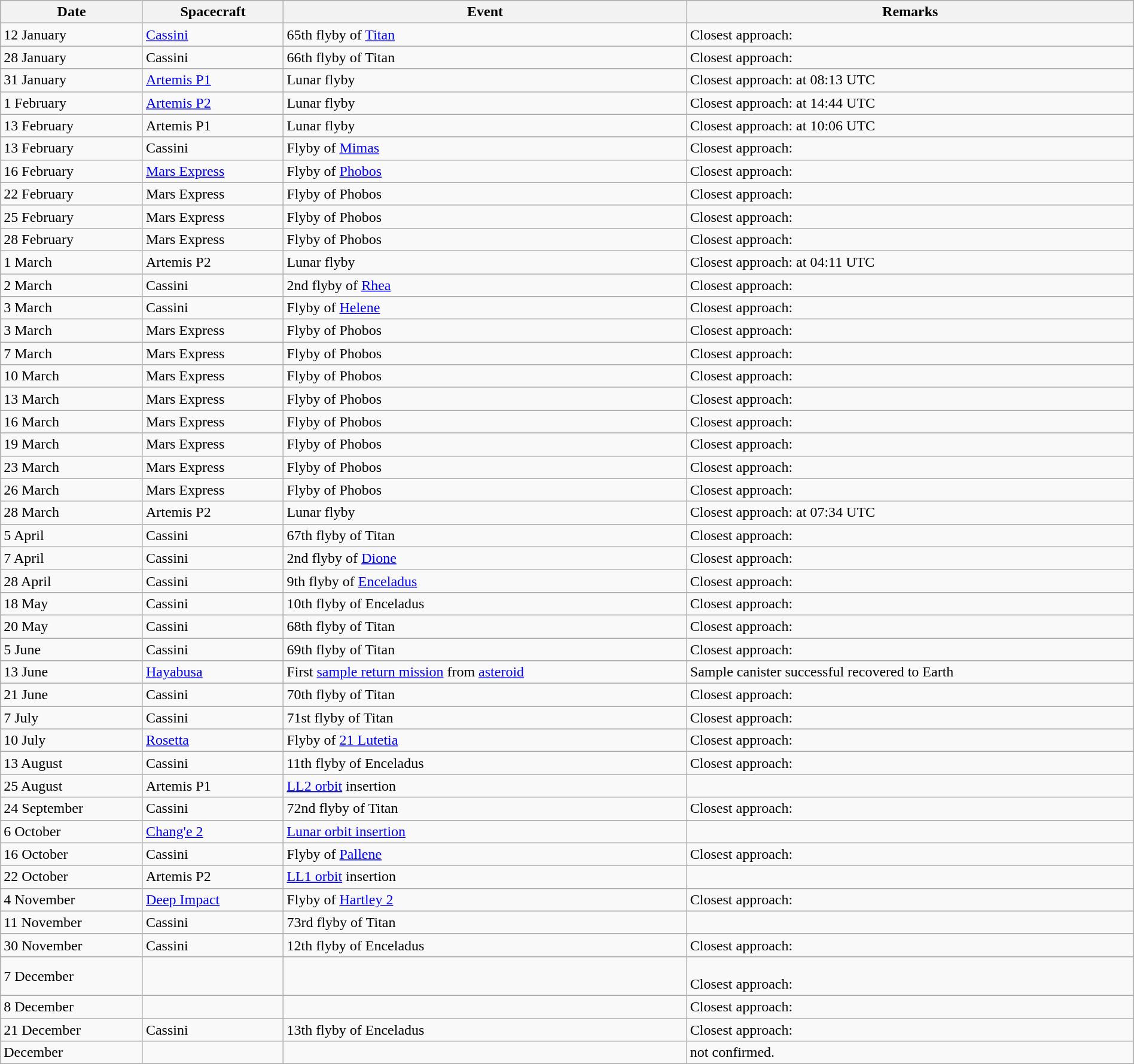<table class="wikitable" style="width:100%;">
<tr>
<th>Date</th>
<th>Spacecraft</th>
<th>Event</th>
<th>Remarks</th>
</tr>
<tr>
<td>12 January</td>
<td><a href='#'>Cassini</a></td>
<td>65th flyby of <a href='#'>Titan</a></td>
<td>Closest approach: </td>
</tr>
<tr>
<td>28 January</td>
<td>Cassini</td>
<td>66th flyby of Titan</td>
<td>Closest approach: </td>
</tr>
<tr>
<td>31 January</td>
<td><a href='#'>Artemis P1</a></td>
<td>Lunar flyby</td>
<td>Closest approach:  at 08:13 UTC</td>
</tr>
<tr>
<td>1 February</td>
<td><a href='#'>Artemis P2</a></td>
<td>Lunar flyby</td>
<td>Closest approach:  at 14:44 UTC</td>
</tr>
<tr>
<td>13 February</td>
<td>Artemis P1</td>
<td>Lunar flyby</td>
<td>Closest approach:  at 10:06 UTC</td>
</tr>
<tr>
<td>13 February</td>
<td>Cassini</td>
<td>Flyby of <a href='#'>Mimas</a></td>
<td>Closest approach: </td>
</tr>
<tr>
<td>16 February</td>
<td><a href='#'>Mars Express</a></td>
<td>Flyby of <a href='#'>Phobos</a></td>
<td>Closest approach: </td>
</tr>
<tr>
<td>22 February</td>
<td>Mars Express</td>
<td>Flyby of Phobos</td>
<td>Closest approach: </td>
</tr>
<tr>
<td>25 February</td>
<td>Mars Express</td>
<td>Flyby of Phobos</td>
<td>Closest approach: </td>
</tr>
<tr>
<td>28 February</td>
<td>Mars Express</td>
<td>Flyby of Phobos</td>
<td>Closest approach: </td>
</tr>
<tr>
<td>1 March</td>
<td>Artemis P2</td>
<td>Lunar flyby</td>
<td>Closest approach:  at 04:11 UTC</td>
</tr>
<tr>
<td>2 March</td>
<td>Cassini</td>
<td>2nd flyby of <a href='#'>Rhea</a></td>
<td>Closest approach: </td>
</tr>
<tr>
<td>3 March</td>
<td>Cassini</td>
<td>Flyby of <a href='#'>Helene</a></td>
<td>Closest approach: </td>
</tr>
<tr>
<td>3 March</td>
<td>Mars Express</td>
<td>Flyby of Phobos</td>
<td>Closest approach: </td>
</tr>
<tr>
<td>7 March</td>
<td>Mars Express</td>
<td>Flyby of Phobos</td>
<td>Closest approach: </td>
</tr>
<tr>
<td>10 March</td>
<td>Mars Express</td>
<td>Flyby of Phobos</td>
<td>Closest approach: </td>
</tr>
<tr>
<td>13 March</td>
<td>Mars Express</td>
<td>Flyby of Phobos</td>
<td>Closest approach: </td>
</tr>
<tr>
<td>16 March</td>
<td>Mars Express</td>
<td>Flyby of Phobos</td>
<td>Closest approach: </td>
</tr>
<tr>
<td>19 March</td>
<td>Mars Express</td>
<td>Flyby of Phobos</td>
<td>Closest approach: </td>
</tr>
<tr>
<td>23 March</td>
<td>Mars Express</td>
<td>Flyby of Phobos</td>
<td>Closest approach: </td>
</tr>
<tr>
<td>26 March</td>
<td>Mars Express</td>
<td>Flyby of Phobos</td>
<td>Closest approach: </td>
</tr>
<tr>
<td>28 March</td>
<td>Artemis P2</td>
<td>Lunar flyby</td>
<td>Closest approach:  at 07:34 UTC</td>
</tr>
<tr>
<td>5 April</td>
<td>Cassini</td>
<td>67th flyby of Titan</td>
<td>Closest approach: </td>
</tr>
<tr>
<td>7 April</td>
<td>Cassini</td>
<td>2nd flyby of <a href='#'>Dione</a></td>
<td>Closest approach: </td>
</tr>
<tr>
<td>28 April</td>
<td>Cassini</td>
<td>9th flyby of <a href='#'>Enceladus</a></td>
<td>Closest approach: </td>
</tr>
<tr>
<td>18 May</td>
<td>Cassini</td>
<td>10th flyby of Enceladus</td>
<td>Closest approach: </td>
</tr>
<tr>
<td>20 May</td>
<td>Cassini</td>
<td>68th flyby of Titan</td>
<td>Closest approach: </td>
</tr>
<tr>
<td>5 June</td>
<td>Cassini</td>
<td>69th flyby of Titan</td>
<td>Closest approach: </td>
</tr>
<tr>
<td>13 June</td>
<td><a href='#'>Hayabusa</a></td>
<td>First <a href='#'>sample return mission</a> from <a href='#'>asteroid</a></td>
<td>Sample canister successful recovered to Earth</td>
</tr>
<tr>
<td>21 June</td>
<td>Cassini</td>
<td>70th flyby of Titan</td>
<td>Closest approach: </td>
</tr>
<tr>
<td>7 July</td>
<td>Cassini</td>
<td>71st flyby of Titan</td>
<td>Closest approach: </td>
</tr>
<tr>
<td>10 July</td>
<td><a href='#'>Rosetta</a></td>
<td>Flyby of <a href='#'>21 Lutetia</a></td>
<td>Closest approach: </td>
</tr>
<tr>
<td>13 August</td>
<td>Cassini</td>
<td>11th flyby of Enceladus</td>
<td>Closest approach: </td>
</tr>
<tr>
<td>25 August</td>
<td>Artemis P1</td>
<td><a href='#'>LL2 orbit</a> insertion</td>
<td></td>
</tr>
<tr>
<td>24 September</td>
<td>Cassini</td>
<td>72nd flyby of Titan</td>
<td>Closest approach: </td>
</tr>
<tr>
<td>6 October</td>
<td><a href='#'>Chang'e 2</a></td>
<td><a href='#'>Lunar orbit insertion</a></td>
<td></td>
</tr>
<tr>
<td>16 October</td>
<td>Cassini</td>
<td>Flyby of <a href='#'>Pallene</a></td>
<td>Closest approach: </td>
</tr>
<tr>
<td>22 October</td>
<td>Artemis P2</td>
<td><a href='#'>LL1 orbit</a> insertion</td>
<td></td>
</tr>
<tr>
<td>4 November</td>
<td><a href='#'>Deep Impact</a></td>
<td>Flyby of <a href='#'>Hartley 2</a></td>
<td>Closest approach: </td>
</tr>
<tr>
<td>11 November</td>
<td>Cassini</td>
<td>73rd flyby of Titan</td>
<td></td>
</tr>
<tr>
<td>30 November</td>
<td>Cassini</td>
<td>12th flyby of Enceladus</td>
<td>Closest approach: </td>
</tr>
<tr>
<td>7 December</td>
<td></td>
<td></td>
<td> <br>Closest approach: </td>
</tr>
<tr>
<td>8 December</td>
<td></td>
<td></td>
<td>Closest approach: </td>
</tr>
<tr>
<td>21 December</td>
<td>Cassini</td>
<td>13th flyby of Enceladus</td>
<td>Closest approach: </td>
</tr>
<tr>
<td>December</td>
<td></td>
<td></td>
<td>not confirmed.</td>
</tr>
</table>
